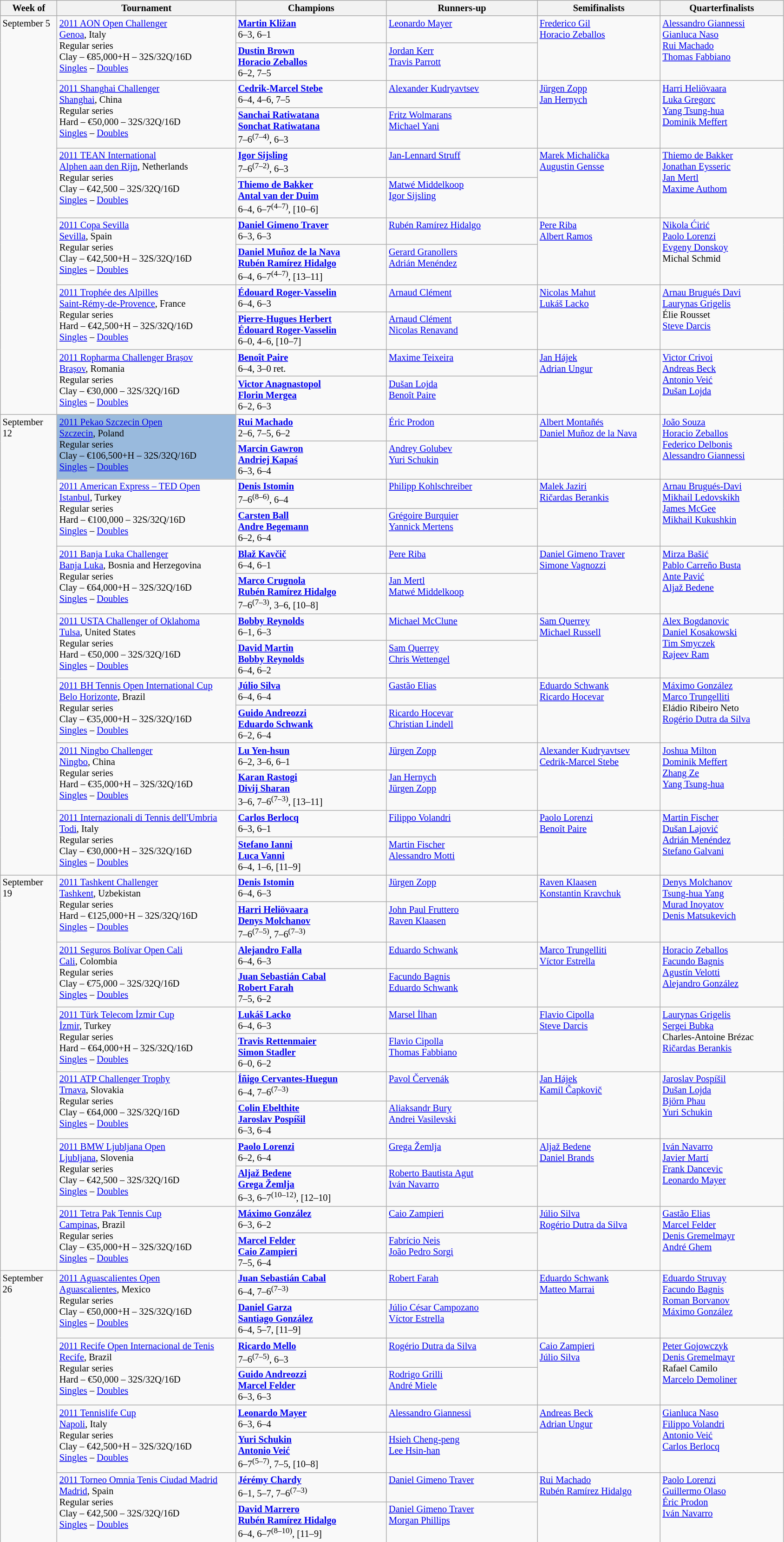<table class=wikitable style=font-size:85%>
<tr>
<th width=75>Week of</th>
<th width=250>Tournament</th>
<th width=210>Champions</th>
<th width=210>Runners-up</th>
<th width=170>Semifinalists</th>
<th width=170>Quarterfinalists</th>
</tr>
<tr valign=top>
<td rowspan=12>September 5</td>
<td rowspan=2><a href='#'>2011 AON Open Challenger</a><br> <a href='#'>Genoa</a>, Italy<br>Regular series<br>Clay – €85,000+H – 32S/32Q/16D<br><a href='#'>Singles</a> – <a href='#'>Doubles</a></td>
<td> <strong><a href='#'>Martin Kližan</a></strong><br>6–3, 6–1</td>
<td> <a href='#'>Leonardo Mayer</a></td>
<td rowspan=2> <a href='#'>Frederico Gil</a><br> <a href='#'>Horacio Zeballos</a></td>
<td rowspan=2> <a href='#'>Alessandro Giannessi</a><br> <a href='#'>Gianluca Naso</a><br> <a href='#'>Rui Machado</a><br> <a href='#'>Thomas Fabbiano</a></td>
</tr>
<tr valign=top>
<td> <strong><a href='#'>Dustin Brown</a></strong><br> <strong><a href='#'>Horacio Zeballos</a></strong><br>6–2, 7–5</td>
<td> <a href='#'>Jordan Kerr</a><br> <a href='#'>Travis Parrott</a></td>
</tr>
<tr valign=top>
<td rowspan=2><a href='#'>2011 Shanghai Challenger</a><br> <a href='#'>Shanghai</a>, China<br>Regular series<br>Hard – €50,000 – 32S/32Q/16D<br><a href='#'>Singles</a> – <a href='#'>Doubles</a></td>
<td> <strong><a href='#'>Cedrik-Marcel Stebe</a></strong><br>6–4, 4–6, 7–5</td>
<td> <a href='#'>Alexander Kudryavtsev</a></td>
<td rowspan=2> <a href='#'>Jürgen Zopp</a><br> <a href='#'>Jan Hernych</a></td>
<td rowspan=2> <a href='#'>Harri Heliövaara</a><br> <a href='#'>Luka Gregorc</a><br> <a href='#'>Yang Tsung-hua</a><br> <a href='#'>Dominik Meffert</a></td>
</tr>
<tr valign=top>
<td> <strong><a href='#'>Sanchai Ratiwatana</a><br> <a href='#'>Sonchat Ratiwatana</a></strong><br>7–6<sup>(7–4)</sup>, 6–3</td>
<td> <a href='#'>Fritz Wolmarans</a><br> <a href='#'>Michael Yani</a></td>
</tr>
<tr valign=top>
<td rowspan=2><a href='#'>2011 TEAN International</a><br> <a href='#'>Alphen aan den Rijn</a>, Netherlands<br>Regular series<br>Clay – €42,500 – 32S/32Q/16D<br><a href='#'>Singles</a> – <a href='#'>Doubles</a></td>
<td> <strong><a href='#'>Igor Sijsling</a></strong><br>7–6<sup>(7–2)</sup>, 6–3</td>
<td> <a href='#'>Jan-Lennard Struff</a></td>
<td rowspan=2> <a href='#'>Marek Michalička</a><br> <a href='#'>Augustin Gensse</a></td>
<td rowspan=2> <a href='#'>Thiemo de Bakker</a><br> <a href='#'>Jonathan Eysseric</a><br> <a href='#'>Jan Mertl</a><br> <a href='#'>Maxime Authom</a></td>
</tr>
<tr valign=top>
<td> <strong><a href='#'>Thiemo de Bakker</a></strong><br> <strong><a href='#'>Antal van der Duim</a></strong><br>6–4, 6–7<sup>(4–7)</sup>, [10–6]</td>
<td> <a href='#'>Matwé Middelkoop</a><br> <a href='#'>Igor Sijsling</a></td>
</tr>
<tr valign=top>
<td rowspan=2><a href='#'>2011 Copa Sevilla</a><br> <a href='#'>Sevilla</a>, Spain<br>Regular series<br>Clay – €42,500+H – 32S/32Q/16D<br><a href='#'>Singles</a> – <a href='#'>Doubles</a></td>
<td> <strong><a href='#'>Daniel Gimeno Traver</a></strong><br>6–3, 6–3</td>
<td> <a href='#'>Rubén Ramírez Hidalgo</a></td>
<td rowspan=2> <a href='#'>Pere Riba</a><br> <a href='#'>Albert Ramos</a></td>
<td rowspan=2> <a href='#'>Nikola Ćirić</a><br> <a href='#'>Paolo Lorenzi</a><br> <a href='#'>Evgeny Donskoy</a><br> Michal Schmid</td>
</tr>
<tr valign=top>
<td> <strong><a href='#'>Daniel Muñoz de la Nava</a></strong><br> <strong><a href='#'>Rubén Ramírez Hidalgo</a></strong><br>6–4, 6–7<sup>(4–7)</sup>, [13–11]</td>
<td> <a href='#'>Gerard Granollers</a><br> <a href='#'>Adrián Menéndez</a></td>
</tr>
<tr valign=top>
<td rowspan=2><a href='#'>2011 Trophée des Alpilles</a><br> <a href='#'>Saint-Rémy-de-Provence</a>, France<br>Regular series<br>Hard – €42,500+H – 32S/32Q/16D<br><a href='#'>Singles</a> – <a href='#'>Doubles</a></td>
<td> <strong><a href='#'>Édouard Roger-Vasselin</a></strong><br>6–4, 6–3</td>
<td> <a href='#'>Arnaud Clément</a></td>
<td rowspan=2> <a href='#'>Nicolas Mahut</a><br> <a href='#'>Lukáš Lacko</a></td>
<td rowspan=2> <a href='#'>Arnau Brugués Davi</a><br> <a href='#'>Laurynas Grigelis</a><br> Élie Rousset<br> <a href='#'>Steve Darcis</a></td>
</tr>
<tr valign=top>
<td> <strong><a href='#'>Pierre-Hugues Herbert</a></strong><br> <strong><a href='#'>Édouard Roger-Vasselin</a></strong><br>6–0, 4–6, [10–7]</td>
<td> <a href='#'>Arnaud Clément</a><br> <a href='#'>Nicolas Renavand</a></td>
</tr>
<tr valign=top>
<td rowspan=2><a href='#'>2011 Ropharma Challenger Brașov</a><br> <a href='#'>Brașov</a>, Romania<br>Regular series<br>Clay – €30,000 – 32S/32Q/16D<br><a href='#'>Singles</a> – <a href='#'>Doubles</a></td>
<td> <strong><a href='#'>Benoît Paire</a></strong><br>6–4, 3–0 ret.</td>
<td> <a href='#'>Maxime Teixeira</a></td>
<td rowspan=2> <a href='#'>Jan Hájek</a><br> <a href='#'>Adrian Ungur</a></td>
<td rowspan=2> <a href='#'>Victor Crivoi</a><br> <a href='#'>Andreas Beck</a><br> <a href='#'>Antonio Veić</a><br> <a href='#'>Dušan Lojda</a></td>
</tr>
<tr valign=top>
<td> <strong><a href='#'>Victor Anagnastopol</a></strong><br> <strong><a href='#'>Florin Mergea</a></strong><br>6–2, 6–3</td>
<td> <a href='#'>Dušan Lojda</a><br> <a href='#'>Benoît Paire</a></td>
</tr>
<tr valign=top>
<td rowspan=14>September 12</td>
<td bgcolor=#99BADD rowspan=2><a href='#'>2011 Pekao Szczecin Open</a><br><a href='#'>Szczecin</a>, Poland<br>Regular series<br>Clay – €106,500+H – 32S/32Q/16D<br><a href='#'>Singles</a> – <a href='#'>Doubles</a></td>
<td> <strong><a href='#'>Rui Machado</a></strong><br>2–6, 7–5, 6–2</td>
<td> <a href='#'>Éric Prodon</a></td>
<td rowspan=2> <a href='#'>Albert Montañés</a><br> <a href='#'>Daniel Muñoz de la Nava</a></td>
<td rowspan=2> <a href='#'>João Souza</a><br> <a href='#'>Horacio Zeballos</a><br> <a href='#'>Federico Delbonis</a><br> <a href='#'>Alessandro Giannessi</a></td>
</tr>
<tr valign=top>
<td> <strong><a href='#'>Marcin Gawron</a></strong><br> <strong><a href='#'>Andriej Kapaś</a></strong><br>6–3, 6–4</td>
<td> <a href='#'>Andrey Golubev</a><br> <a href='#'>Yuri Schukin</a></td>
</tr>
<tr valign=top>
<td rowspan=2><a href='#'>2011 American Express – TED Open</a><br> <a href='#'>Istanbul</a>, Turkey<br>Regular series<br>Hard – €100,000 – 32S/32Q/16D<br><a href='#'>Singles</a> – <a href='#'>Doubles</a></td>
<td> <strong><a href='#'>Denis Istomin</a></strong><br>7–6<sup>(8–6)</sup>, 6–4</td>
<td> <a href='#'>Philipp Kohlschreiber</a></td>
<td rowspan=2> <a href='#'>Malek Jaziri</a><br> <a href='#'>Ričardas Berankis</a></td>
<td rowspan=2> <a href='#'>Arnau Brugués-Davi</a><br> <a href='#'>Mikhail Ledovskikh</a><br> <a href='#'>James McGee</a><br> <a href='#'>Mikhail Kukushkin</a></td>
</tr>
<tr valign=top>
<td> <strong><a href='#'>Carsten Ball</a></strong><br> <strong><a href='#'>Andre Begemann</a></strong><br>6–2, 6–4</td>
<td> <a href='#'>Grégoire Burquier</a><br> <a href='#'>Yannick Mertens</a></td>
</tr>
<tr valign=top>
<td rowspan=2><a href='#'>2011 Banja Luka Challenger</a><br><a href='#'>Banja Luka</a>, Bosnia and Herzegovina<br>Regular series<br>Clay – €64,000+H – 32S/32Q/16D<br><a href='#'>Singles</a> – <a href='#'>Doubles</a></td>
<td> <strong><a href='#'>Blaž Kavčič</a></strong><br>6–4, 6–1</td>
<td> <a href='#'>Pere Riba</a></td>
<td rowspan=2> <a href='#'>Daniel Gimeno Traver</a><br> <a href='#'>Simone Vagnozzi</a></td>
<td rowspan=2> <a href='#'>Mirza Bašić</a><br> <a href='#'>Pablo Carreño Busta</a><br> <a href='#'>Ante Pavić</a><br> <a href='#'>Aljaž Bedene</a></td>
</tr>
<tr valign=top>
<td> <strong><a href='#'>Marco Crugnola</a></strong><br> <strong><a href='#'>Rubén Ramírez Hidalgo</a></strong><br>7–6<sup>(7–3)</sup>, 3–6, [10–8]</td>
<td> <a href='#'>Jan Mertl</a><br> <a href='#'>Matwé Middelkoop</a></td>
</tr>
<tr valign=top>
<td rowspan=2><a href='#'>2011 USTA Challenger of Oklahoma</a><br><a href='#'>Tulsa</a>, United States<br>Regular series<br>Hard – €50,000 – 32S/32Q/16D<br><a href='#'>Singles</a> – <a href='#'>Doubles</a></td>
<td> <strong><a href='#'>Bobby Reynolds</a></strong><br>6–1, 6–3</td>
<td> <a href='#'>Michael McClune</a></td>
<td rowspan=2> <a href='#'>Sam Querrey</a><br> <a href='#'>Michael Russell</a></td>
<td rowspan=2> <a href='#'>Alex Bogdanovic</a><br> <a href='#'>Daniel Kosakowski</a><br> <a href='#'>Tim Smyczek</a><br> <a href='#'>Rajeev Ram</a></td>
</tr>
<tr valign=top>
<td> <strong><a href='#'>David Martin</a></strong><br> <strong><a href='#'>Bobby Reynolds</a></strong><br>6–4, 6–2</td>
<td> <a href='#'>Sam Querrey</a><br> <a href='#'>Chris Wettengel</a></td>
</tr>
<tr valign=top>
<td rowspan=2><a href='#'>2011 BH Tennis Open International Cup</a><br> <a href='#'>Belo Horizonte</a>, Brazil<br>Regular series<br>Clay – €35,000+H – 32S/32Q/16D<br><a href='#'>Singles</a> – <a href='#'>Doubles</a></td>
<td> <strong><a href='#'>Júlio Silva</a></strong><br>6–4, 6–4</td>
<td> <a href='#'>Gastão Elias</a></td>
<td rowspan=2> <a href='#'>Eduardo Schwank</a><br> <a href='#'>Ricardo Hocevar</a></td>
<td rowspan=2> <a href='#'>Máximo González</a><br> <a href='#'>Marco Trungelliti</a><br> Eládio Ribeiro Neto<br> <a href='#'>Rogério Dutra da Silva</a></td>
</tr>
<tr valign=top>
<td> <strong><a href='#'>Guido Andreozzi</a></strong><br> <strong><a href='#'>Eduardo Schwank</a></strong><br>6–2, 6–4</td>
<td> <a href='#'>Ricardo Hocevar</a><br> <a href='#'>Christian Lindell</a></td>
</tr>
<tr valign=top>
<td rowspan=2><a href='#'>2011 Ningbo Challenger</a><br> <a href='#'>Ningbo</a>, China<br>Regular series<br>Hard – €35,000+H – 32S/32Q/16D<br><a href='#'>Singles</a> – <a href='#'>Doubles</a></td>
<td> <strong><a href='#'>Lu Yen-hsun</a></strong><br>6–2, 3–6, 6–1</td>
<td> <a href='#'>Jürgen Zopp</a></td>
<td rowspan=2> <a href='#'>Alexander Kudryavtsev</a><br> <a href='#'>Cedrik-Marcel Stebe</a></td>
<td rowspan=2> <a href='#'>Joshua Milton</a><br> <a href='#'>Dominik Meffert</a><br> <a href='#'>Zhang Ze</a><br> <a href='#'>Yang Tsung-hua</a></td>
</tr>
<tr valign=top>
<td> <strong><a href='#'>Karan Rastogi</a></strong><br> <strong><a href='#'>Divij Sharan</a></strong><br>3–6, 7–6<sup>(7–3)</sup>, [13–11]</td>
<td> <a href='#'>Jan Hernych</a><br> <a href='#'>Jürgen Zopp</a></td>
</tr>
<tr valign=top>
<td rowspan=2><a href='#'>2011 Internazionali di Tennis dell'Umbria</a><br> <a href='#'>Todi</a>, Italy<br>Regular series<br>Clay – €30,000+H – 32S/32Q/16D<br><a href='#'>Singles</a> – <a href='#'>Doubles</a></td>
<td> <strong><a href='#'>Carlos Berlocq</a></strong><br>6–3, 6–1</td>
<td> <a href='#'>Filippo Volandri</a></td>
<td rowspan=2> <a href='#'>Paolo Lorenzi</a><br> <a href='#'>Benoît Paire</a></td>
<td rowspan=2> <a href='#'>Martin Fischer</a><br> <a href='#'>Dušan Lajović</a><br> <a href='#'>Adrián Menéndez</a><br> <a href='#'>Stefano Galvani</a></td>
</tr>
<tr valign=top>
<td> <strong><a href='#'>Stefano Ianni</a></strong><br> <strong><a href='#'>Luca Vanni</a></strong><br>6–4, 1–6, [11–9]</td>
<td> <a href='#'>Martin Fischer</a><br> <a href='#'>Alessandro Motti</a></td>
</tr>
<tr valign=top>
<td rowspan=12>September 19</td>
<td rowspan=2><a href='#'>2011 Tashkent Challenger</a><br><a href='#'>Tashkent</a>, Uzbekistan<br>Regular series<br>Hard – €125,000+H – 32S/32Q/16D<br><a href='#'>Singles</a> – <a href='#'>Doubles</a></td>
<td> <strong><a href='#'>Denis Istomin</a></strong><br>6–4, 6–3</td>
<td> <a href='#'>Jürgen Zopp</a></td>
<td rowspan=2> <a href='#'>Raven Klaasen</a><br> <a href='#'>Konstantin Kravchuk</a></td>
<td rowspan=2> <a href='#'>Denys Molchanov</a><br> <a href='#'>Tsung-hua Yang</a><br> <a href='#'>Murad Inoyatov</a><br> <a href='#'>Denis Matsukevich</a></td>
</tr>
<tr valign=top>
<td> <strong><a href='#'>Harri Heliövaara</a></strong><br> <strong><a href='#'>Denys Molchanov</a></strong><br>7–6<sup>(7–5)</sup>, 7–6<sup>(7–3)</sup></td>
<td> <a href='#'>John Paul Fruttero</a><br> <a href='#'>Raven Klaasen</a></td>
</tr>
<tr valign=top>
<td rowspan=2><a href='#'>2011 Seguros Bolívar Open Cali</a><br> <a href='#'>Cali</a>, Colombia<br>Regular series<br>Clay – €75,000 – 32S/32Q/16D<br><a href='#'>Singles</a> – <a href='#'>Doubles</a></td>
<td> <strong><a href='#'>Alejandro Falla</a></strong><br>6–4, 6–3</td>
<td> <a href='#'>Eduardo Schwank</a></td>
<td rowspan=2> <a href='#'>Marco Trungelliti</a><br> <a href='#'>Víctor Estrella</a></td>
<td rowspan=2> <a href='#'>Horacio Zeballos</a><br> <a href='#'>Facundo Bagnis</a><br> <a href='#'>Agustín Velotti</a><br> <a href='#'>Alejandro González</a></td>
</tr>
<tr valign=top>
<td> <strong><a href='#'>Juan Sebastián Cabal</a></strong><br> <strong><a href='#'>Robert Farah</a></strong><br>7–5, 6–2</td>
<td> <a href='#'>Facundo Bagnis</a><br> <a href='#'>Eduardo Schwank</a></td>
</tr>
<tr valign=top>
<td rowspan=2><a href='#'>2011 Türk Telecom İzmir Cup</a><br> <a href='#'>İzmir</a>, Turkey<br>Regular series<br>Hard – €64,000+H – 32S/32Q/16D<br><a href='#'>Singles</a> – <a href='#'>Doubles</a></td>
<td> <strong><a href='#'>Lukáš Lacko</a></strong><br>6–4, 6–3</td>
<td> <a href='#'>Marsel İlhan</a></td>
<td rowspan=2> <a href='#'>Flavio Cipolla</a><br> <a href='#'>Steve Darcis</a></td>
<td rowspan=2> <a href='#'>Laurynas Grigelis</a><br> <a href='#'>Sergei Bubka</a><br> Charles-Antoine Brézac<br> <a href='#'>Ričardas Berankis</a></td>
</tr>
<tr valign=top>
<td> <strong><a href='#'>Travis Rettenmaier</a></strong><br> <strong><a href='#'>Simon Stadler</a></strong><br>6–0, 6–2</td>
<td> <a href='#'>Flavio Cipolla</a><br> <a href='#'>Thomas Fabbiano</a></td>
</tr>
<tr valign=top>
<td rowspan=2><a href='#'>2011 ATP Challenger Trophy</a><br> <a href='#'>Trnava</a>, Slovakia<br>Regular series<br>Clay – €64,000 – 32S/32Q/16D<br><a href='#'>Singles</a> – <a href='#'>Doubles</a></td>
<td> <strong><a href='#'>Íñigo Cervantes-Huegun</a></strong><br>6–4, 7–6<sup>(7–3)</sup></td>
<td> <a href='#'>Pavol Červenák</a></td>
<td rowspan=2> <a href='#'>Jan Hájek</a><br> <a href='#'>Kamil Čapkovič</a></td>
<td rowspan=2> <a href='#'>Jaroslav Pospíšil</a><br> <a href='#'>Dušan Lojda</a><br> <a href='#'>Björn Phau</a><br> <a href='#'>Yuri Schukin</a></td>
</tr>
<tr valign=top>
<td> <strong><a href='#'>Colin Ebelthite</a></strong><br> <strong><a href='#'>Jaroslav Pospíšil</a></strong><br>6–3, 6–4</td>
<td> <a href='#'>Aliaksandr Bury</a><br> <a href='#'>Andrei Vasilevski</a></td>
</tr>
<tr valign=top>
<td rowspan=2><a href='#'>2011 BMW Ljubljana Open</a><br><a href='#'>Ljubljana</a>, Slovenia<br>Regular series<br>Clay – €42,500 – 32S/32Q/16D<br><a href='#'>Singles</a> – <a href='#'>Doubles</a></td>
<td> <strong><a href='#'>Paolo Lorenzi</a></strong><br>6–2, 6–4</td>
<td> <a href='#'>Grega Žemlja</a></td>
<td rowspan=2> <a href='#'>Aljaž Bedene</a><br> <a href='#'>Daniel Brands</a></td>
<td rowspan=2> <a href='#'>Iván Navarro</a><br> <a href='#'>Javier Martí</a><br> <a href='#'>Frank Dancevic</a><br> <a href='#'>Leonardo Mayer</a></td>
</tr>
<tr valign=top>
<td> <strong><a href='#'>Aljaž Bedene</a></strong><br> <strong><a href='#'>Grega Žemlja</a></strong><br>6–3, 6–7<sup>(10–12)</sup>, [12–10]</td>
<td> <a href='#'>Roberto Bautista Agut</a><br> <a href='#'>Iván Navarro</a></td>
</tr>
<tr valign=top>
<td rowspan=2><a href='#'>2011 Tetra Pak Tennis Cup</a><br> <a href='#'>Campinas</a>, Brazil<br>Regular series<br>Clay – €35,000+H – 32S/32Q/16D<br><a href='#'>Singles</a> – <a href='#'>Doubles</a></td>
<td> <strong><a href='#'>Máximo González</a></strong><br>6–3, 6–2</td>
<td> <a href='#'>Caio Zampieri</a></td>
<td rowspan=2> <a href='#'>Júlio Silva</a><br> <a href='#'>Rogério Dutra da Silva</a></td>
<td rowspan=2> <a href='#'>Gastão Elias</a><br> <a href='#'>Marcel Felder</a><br> <a href='#'>Denis Gremelmayr</a><br> <a href='#'>André Ghem</a></td>
</tr>
<tr valign=top>
<td> <strong><a href='#'>Marcel Felder</a></strong><br> <strong><a href='#'>Caio Zampieri</a></strong><br>7–5, 6–4</td>
<td> <a href='#'>Fabrício Neis</a><br> <a href='#'>João Pedro Sorgi</a></td>
</tr>
<tr valign=top>
<td rowspan=8>September 26</td>
<td rowspan=2><a href='#'>2011 Aguascalientes Open</a><br> <a href='#'>Aguascalientes</a>, Mexico<br>Regular series<br>Clay – €50,000+H – 32S/32Q/16D<br><a href='#'>Singles</a> – <a href='#'>Doubles</a></td>
<td> <strong><a href='#'>Juan Sebastián Cabal</a></strong><br>6–4, 7–6<sup>(7–3)</sup></td>
<td> <a href='#'>Robert Farah</a></td>
<td rowspan=2> <a href='#'>Eduardo Schwank</a><br> <a href='#'>Matteo Marrai</a></td>
<td rowspan=2> <a href='#'>Eduardo Struvay</a><br> <a href='#'>Facundo Bagnis</a><br> <a href='#'>Roman Borvanov</a><br> <a href='#'>Máximo González</a></td>
</tr>
<tr valign=top>
<td> <strong><a href='#'>Daniel Garza</a></strong><br> <strong><a href='#'>Santiago González</a></strong><br>6–4, 5–7, [11–9]</td>
<td> <a href='#'>Júlio César Campozano</a><br> <a href='#'>Víctor Estrella</a></td>
</tr>
<tr valign=top>
<td rowspan=2><a href='#'>2011 Recife Open Internacional de Tenis</a><br> <a href='#'>Recife</a>, Brazil<br>Regular series<br>Hard – €50,000 – 32S/32Q/16D<br><a href='#'>Singles</a> – <a href='#'>Doubles</a></td>
<td> <strong><a href='#'>Ricardo Mello</a></strong><br>7–6<sup>(7–5)</sup>, 6–3</td>
<td> <a href='#'>Rogério Dutra da Silva</a></td>
<td rowspan=2> <a href='#'>Caio Zampieri</a><br> <a href='#'>Júlio Silva</a></td>
<td rowspan=2> <a href='#'>Peter Gojowczyk</a><br> <a href='#'>Denis Gremelmayr</a><br> Rafael Camilo<br> <a href='#'>Marcelo Demoliner</a></td>
</tr>
<tr valign=top>
<td> <strong><a href='#'>Guido Andreozzi</a></strong><br> <strong><a href='#'>Marcel Felder</a></strong><br>6–3, 6–3</td>
<td> <a href='#'>Rodrigo Grilli</a><br> <a href='#'>André Miele</a></td>
</tr>
<tr valign=top>
<td rowspan=2><a href='#'>2011 Tennislife Cup</a><br> <a href='#'>Napoli</a>, Italy<br>Regular series<br>Clay – €42,500+H – 32S/32Q/16D<br><a href='#'>Singles</a> – <a href='#'>Doubles</a></td>
<td> <strong><a href='#'>Leonardo Mayer</a></strong><br>6–3, 6–4</td>
<td> <a href='#'>Alessandro Giannessi</a></td>
<td rowspan=2> <a href='#'>Andreas Beck</a><br> <a href='#'>Adrian Ungur</a></td>
<td rowspan=2> <a href='#'>Gianluca Naso</a><br> <a href='#'>Filippo Volandri</a><br> <a href='#'>Antonio Veić</a><br> <a href='#'>Carlos Berlocq</a></td>
</tr>
<tr valign=top>
<td> <strong><a href='#'>Yuri Schukin</a></strong><br> <strong><a href='#'>Antonio Veić</a></strong><br>6–7<sup>(5–7)</sup>, 7–5, [10–8]</td>
<td> <a href='#'>Hsieh Cheng-peng</a><br> <a href='#'>Lee Hsin-han</a></td>
</tr>
<tr valign=top>
<td rowspan=2><a href='#'>2011 Torneo Omnia Tenis Ciudad Madrid</a><br> <a href='#'>Madrid</a>, Spain<br>Regular series<br>Clay – €42,500 – 32S/32Q/16D<br><a href='#'>Singles</a> – <a href='#'>Doubles</a></td>
<td> <strong><a href='#'>Jérémy Chardy</a></strong><br>6–1, 5–7, 7–6<sup>(7–3)</sup></td>
<td> <a href='#'>Daniel Gimeno Traver</a></td>
<td rowspan=2> <a href='#'>Rui Machado</a><br> <a href='#'>Rubén Ramírez Hidalgo</a></td>
<td rowspan=2> <a href='#'>Paolo Lorenzi</a><br> <a href='#'>Guillermo Olaso</a><br> <a href='#'>Éric Prodon</a><br> <a href='#'>Iván Navarro</a></td>
</tr>
<tr valign=top>
<td> <strong><a href='#'>David Marrero</a></strong><br> <strong><a href='#'>Rubén Ramírez Hidalgo</a></strong><br>6–4, 6–7<sup>(8–10)</sup>, [11–9]</td>
<td> <a href='#'>Daniel Gimeno Traver</a><br> <a href='#'>Morgan Phillips</a></td>
</tr>
<tr valign=top>
</tr>
</table>
